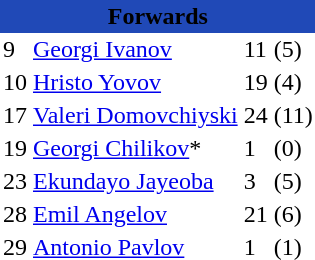<table class="toccolours" border="0" cellpadding="2" cellspacing="0" align="left" style="margin:0.5em;">
<tr>
<th colspan="4" align="center" bgcolor="#2049B7"><span>Forwards</span></th>
</tr>
<tr>
<td>9</td>
<td> <a href='#'>Georgi Ivanov</a></td>
<td>11</td>
<td>(5)</td>
</tr>
<tr>
<td>10</td>
<td> <a href='#'>Hristo Yovov</a></td>
<td>19</td>
<td>(4)</td>
</tr>
<tr>
<td>17</td>
<td> <a href='#'>Valeri Domovchiyski</a></td>
<td>24</td>
<td>(11)</td>
</tr>
<tr>
<td>19</td>
<td> <a href='#'>Georgi Chilikov</a>*</td>
<td>1</td>
<td>(0)</td>
</tr>
<tr>
<td>23</td>
<td> <a href='#'>Ekundayo Jayeoba</a></td>
<td>3</td>
<td>(5)</td>
</tr>
<tr>
<td>28</td>
<td> <a href='#'>Emil Angelov</a></td>
<td>21</td>
<td>(6)</td>
</tr>
<tr>
<td>29</td>
<td> <a href='#'>Antonio Pavlov</a></td>
<td>1</td>
<td>(1)</td>
</tr>
<tr>
</tr>
</table>
